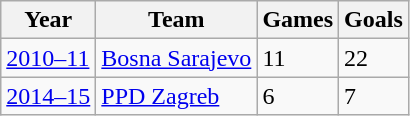<table class="wikitable">
<tr>
<th>Year</th>
<th>Team</th>
<th>Games</th>
<th>Goals</th>
</tr>
<tr>
<td><a href='#'>2010–11</a></td>
<td><a href='#'>Bosna Sarajevo</a></td>
<td>11</td>
<td>22</td>
</tr>
<tr>
<td><a href='#'>2014–15</a></td>
<td><a href='#'>PPD Zagreb</a></td>
<td>6</td>
<td>7</td>
</tr>
</table>
